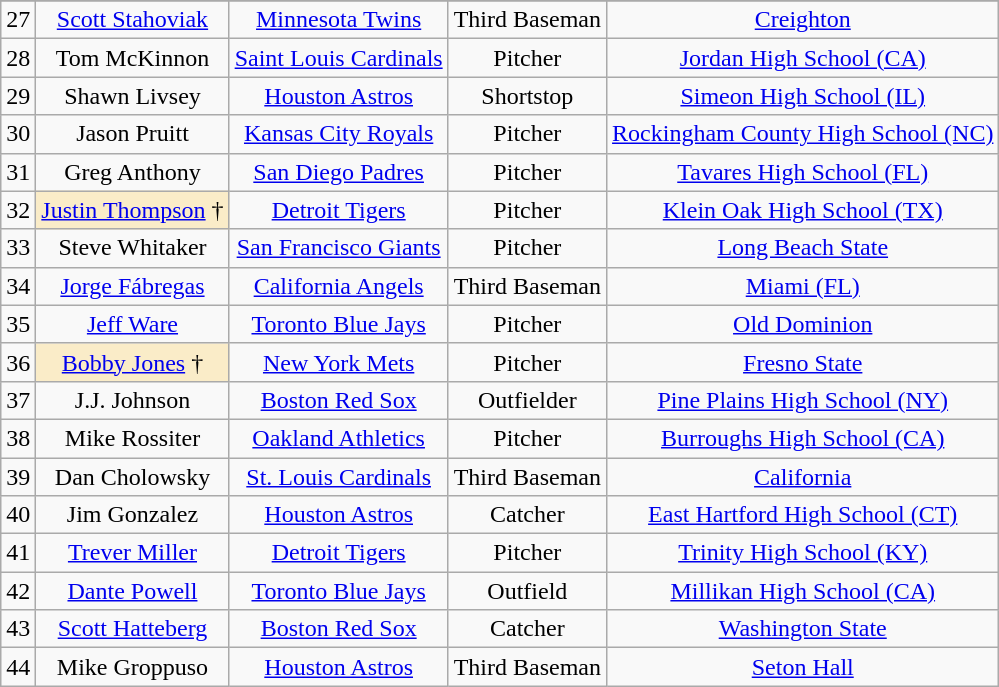<table class="wikitable" style="text-align:center">
<tr>
</tr>
<tr>
<td>27</td>
<td><a href='#'>Scott Stahoviak</a></td>
<td><a href='#'>Minnesota Twins</a></td>
<td>Third Baseman</td>
<td><a href='#'>Creighton</a></td>
</tr>
<tr>
<td>28</td>
<td>Tom McKinnon</td>
<td><a href='#'>Saint Louis Cardinals</a></td>
<td>Pitcher</td>
<td><a href='#'>Jordan High School (CA)</a></td>
</tr>
<tr>
<td>29</td>
<td>Shawn Livsey</td>
<td><a href='#'>Houston Astros</a></td>
<td>Shortstop</td>
<td><a href='#'>Simeon High School (IL)</a></td>
</tr>
<tr>
<td>30</td>
<td>Jason Pruitt</td>
<td><a href='#'>Kansas City Royals</a></td>
<td>Pitcher</td>
<td><a href='#'>Rockingham County High School (NC)</a></td>
</tr>
<tr>
<td>31</td>
<td>Greg Anthony</td>
<td><a href='#'>San Diego Padres</a></td>
<td>Pitcher</td>
<td><a href='#'>Tavares High School (FL)</a></td>
</tr>
<tr>
<td>32</td>
<td bgcolor="#FAECC8"><a href='#'>Justin Thompson</a> †</td>
<td><a href='#'>Detroit Tigers</a></td>
<td>Pitcher</td>
<td><a href='#'>Klein Oak High School (TX)</a></td>
</tr>
<tr>
<td>33</td>
<td>Steve Whitaker</td>
<td><a href='#'>San Francisco Giants</a></td>
<td>Pitcher</td>
<td><a href='#'>Long Beach State</a></td>
</tr>
<tr>
<td>34</td>
<td><a href='#'>Jorge Fábregas</a></td>
<td><a href='#'>California Angels</a></td>
<td>Third Baseman</td>
<td><a href='#'>Miami (FL)</a></td>
</tr>
<tr>
<td>35</td>
<td><a href='#'>Jeff Ware</a></td>
<td><a href='#'>Toronto Blue Jays</a></td>
<td>Pitcher</td>
<td><a href='#'>Old Dominion</a></td>
</tr>
<tr>
<td>36</td>
<td bgcolor="#FAECC8"><a href='#'>Bobby Jones</a> †</td>
<td><a href='#'>New York Mets</a></td>
<td>Pitcher</td>
<td><a href='#'>Fresno State</a></td>
</tr>
<tr>
<td>37</td>
<td>J.J. Johnson</td>
<td><a href='#'>Boston Red Sox</a></td>
<td>Outfielder</td>
<td><a href='#'>Pine Plains High School (NY)</a></td>
</tr>
<tr>
<td>38</td>
<td>Mike Rossiter</td>
<td><a href='#'>Oakland Athletics</a></td>
<td>Pitcher</td>
<td><a href='#'>Burroughs High School (CA)</a></td>
</tr>
<tr>
<td>39</td>
<td>Dan Cholowsky</td>
<td><a href='#'>St. Louis Cardinals</a></td>
<td>Third Baseman</td>
<td><a href='#'>California</a></td>
</tr>
<tr>
<td>40</td>
<td>Jim Gonzalez</td>
<td><a href='#'>Houston Astros</a></td>
<td>Catcher</td>
<td><a href='#'>East Hartford High School (CT)</a></td>
</tr>
<tr>
<td>41</td>
<td><a href='#'>Trever Miller</a></td>
<td><a href='#'>Detroit Tigers</a></td>
<td>Pitcher</td>
<td><a href='#'>Trinity High School (KY)</a></td>
</tr>
<tr>
<td>42</td>
<td><a href='#'>Dante Powell</a></td>
<td><a href='#'>Toronto Blue Jays</a></td>
<td>Outfield</td>
<td><a href='#'>Millikan High School (CA)</a></td>
</tr>
<tr>
<td>43</td>
<td><a href='#'>Scott Hatteberg</a></td>
<td><a href='#'>Boston Red Sox</a></td>
<td>Catcher</td>
<td><a href='#'>Washington State</a></td>
</tr>
<tr>
<td>44</td>
<td>Mike Groppuso</td>
<td><a href='#'>Houston Astros</a></td>
<td>Third Baseman</td>
<td><a href='#'>Seton Hall</a></td>
</tr>
</table>
